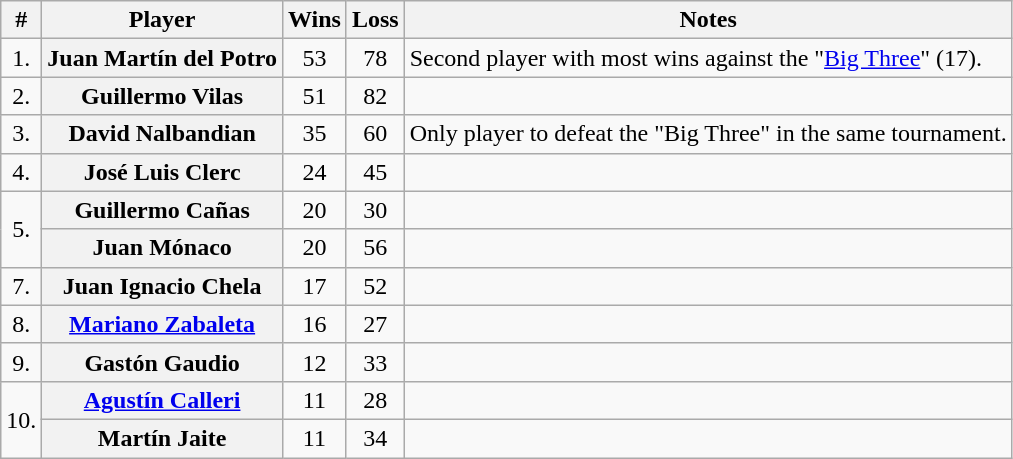<table class="wikitable plainrowheaders" style=text-align:center>
<tr>
<th>#</th>
<th>Player</th>
<th>Wins</th>
<th>Loss</th>
<th>Notes</th>
</tr>
<tr>
<td>1.</td>
<th scope="row">Juan Martín del Potro</th>
<td>53</td>
<td>78</td>
<td align="left">Second player with most wins against the "<a href='#'>Big Three</a>" (17).</td>
</tr>
<tr>
<td>2.</td>
<th scope="row">Guillermo Vilas</th>
<td>51</td>
<td>82</td>
<td></td>
</tr>
<tr>
<td>3.</td>
<th scope="row">David Nalbandian</th>
<td>35</td>
<td>60</td>
<td align="left">Only player to defeat the "Big Three" in the same tournament.</td>
</tr>
<tr>
<td>4.</td>
<th scope="row">José Luis Clerc</th>
<td>24</td>
<td>45</td>
<td></td>
</tr>
<tr>
<td rowspan="2">5.</td>
<th scope="row">Guillermo Cañas</th>
<td>20</td>
<td>30</td>
<td></td>
</tr>
<tr>
<th scope="row">Juan Mónaco</th>
<td>20</td>
<td>56</td>
<td></td>
</tr>
<tr>
<td>7.</td>
<th scope="row">Juan Ignacio Chela</th>
<td>17</td>
<td>52</td>
<td></td>
</tr>
<tr>
<td>8.</td>
<th scope="row"><a href='#'>Mariano Zabaleta</a></th>
<td>16</td>
<td>27</td>
<td></td>
</tr>
<tr>
<td>9.</td>
<th scope="row">Gastón Gaudio</th>
<td>12</td>
<td>33</td>
<td></td>
</tr>
<tr>
<td rowspan="2">10.</td>
<th scope="row"><a href='#'>Agustín Calleri</a></th>
<td>11</td>
<td>28</td>
<td></td>
</tr>
<tr>
<th scope="row">Martín Jaite</th>
<td>11</td>
<td>34</td>
<td></td>
</tr>
</table>
